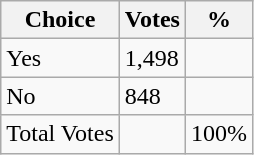<table class="wikitable">
<tr>
<th>Choice</th>
<th>Votes</th>
<th>%</th>
</tr>
<tr>
<td>Yes</td>
<td>1,498</td>
<td></td>
</tr>
<tr>
<td>No</td>
<td>848</td>
<td></td>
</tr>
<tr>
<td>Total Votes</td>
<td></td>
<td>100%</td>
</tr>
</table>
